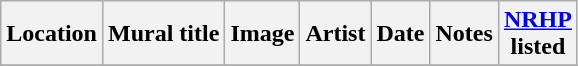<table class="wikitable sortable">
<tr>
<th>Location</th>
<th>Mural title</th>
<th>Image</th>
<th>Artist</th>
<th>Date</th>
<th>Notes</th>
<th><a href='#'>NRHP</a><br>listed</th>
</tr>
<tr>
</tr>
</table>
